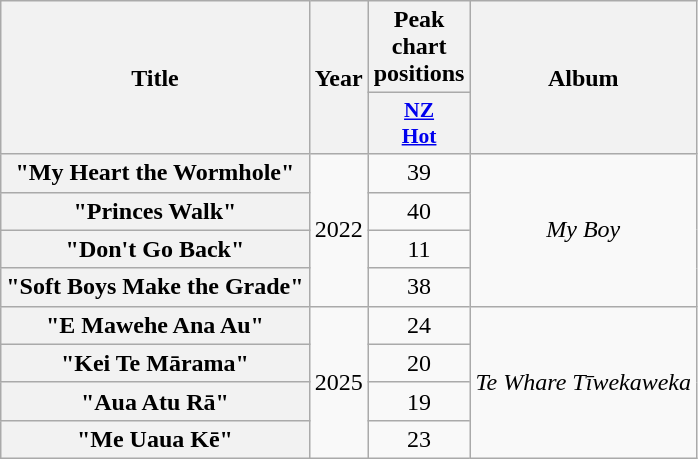<table class="wikitable plainrowheaders" style="text-align:center">
<tr>
<th scope="col" rowspan="2">Title</th>
<th scope="col" rowspan="2">Year</th>
<th scope="col" colspan="1">Peak chart positions</th>
<th scope="col" rowspan="2">Album</th>
</tr>
<tr>
<th scope="col" style="width:3em;font-size:90%;"><a href='#'>NZ<br>Hot</a><br></th>
</tr>
<tr>
<th scope="row">"My Heart the Wormhole"</th>
<td rowspan="4">2022</td>
<td>39</td>
<td rowspan="4"><em>My Boy</em></td>
</tr>
<tr>
<th scope="row">"Princes Walk"</th>
<td>40</td>
</tr>
<tr>
<th scope="row">"Don't Go Back"</th>
<td>11</td>
</tr>
<tr>
<th scope="row">"Soft Boys Make the Grade"</th>
<td>38</td>
</tr>
<tr>
<th scope="row">"E Mawehe Ana Au"</th>
<td rowspan="4">2025</td>
<td>24</td>
<td rowspan="4"><em>Te Whare Tīwekaweka</em></td>
</tr>
<tr>
<th scope="row">"Kei Te Mārama"</th>
<td>20</td>
</tr>
<tr>
<th scope="row">"Aua Atu Rā"</th>
<td>19</td>
</tr>
<tr>
<th scope="row">"Me Uaua Kē"</th>
<td>23</td>
</tr>
</table>
